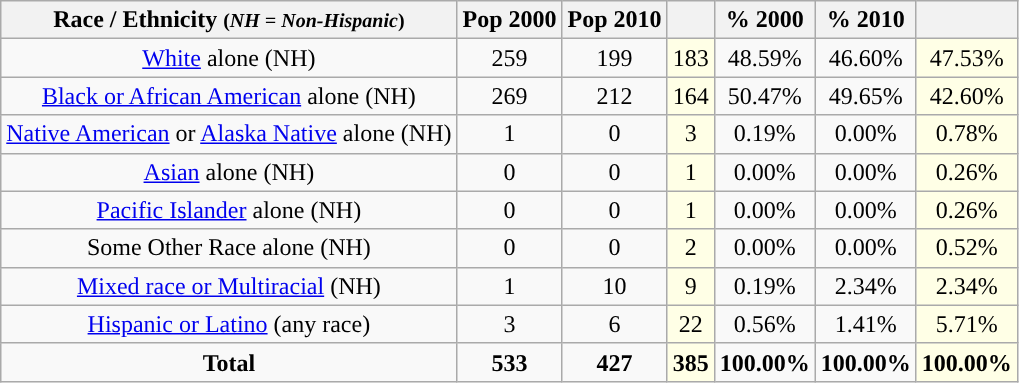<table class="wikitable" style="text-align:center;">
<tr>
<th>Race / Ethnicity <small>(<em>NH = Non-Hispanic</em>)</small></th>
<th>Pop 2000</th>
<th>Pop 2010</th>
<th></th>
<th>% 2000</th>
<th>% 2010</th>
<th></th>
</tr>
<tr>
<td><a href='#'>White</a> alone (NH)</td>
<td>259</td>
<td>199</td>
<td style='background: #ffffe6;'>183</td>
<td>48.59%</td>
<td>46.60%</td>
<td style='background: #ffffe6;'>47.53%</td>
</tr>
<tr>
<td><a href='#'>Black or African American</a> alone (NH)</td>
<td>269</td>
<td>212</td>
<td style='background: #ffffe6;'>164</td>
<td>50.47%</td>
<td>49.65%</td>
<td style='background: #ffffe6;'>42.60%</td>
</tr>
<tr>
<td><a href='#'>Native American</a> or <a href='#'>Alaska Native</a> alone (NH)</td>
<td>1</td>
<td>0</td>
<td style='background: #ffffe6;'>3</td>
<td>0.19%</td>
<td>0.00%</td>
<td style='background: #ffffe6;'>0.78%</td>
</tr>
<tr>
<td><a href='#'>Asian</a> alone (NH)</td>
<td>0</td>
<td>0</td>
<td style='background: #ffffe6;'>1</td>
<td>0.00%</td>
<td>0.00%</td>
<td style='background: #ffffe6;'>0.26%</td>
</tr>
<tr>
<td><a href='#'>Pacific Islander</a> alone (NH)</td>
<td>0</td>
<td>0</td>
<td style='background: #ffffe6;'>1</td>
<td>0.00%</td>
<td>0.00%</td>
<td style='background: #ffffe6;'>0.26%</td>
</tr>
<tr>
<td>Some Other Race alone (NH)</td>
<td>0</td>
<td>0</td>
<td style='background: #ffffe6;'>2</td>
<td>0.00%</td>
<td>0.00%</td>
<td style='background: #ffffe6;'>0.52%</td>
</tr>
<tr>
<td><a href='#'>Mixed race or Multiracial</a> (NH)</td>
<td>1</td>
<td>10</td>
<td style='background: #ffffe6;'>9</td>
<td>0.19%</td>
<td>2.34%</td>
<td style='background: #ffffe6;'>2.34%</td>
</tr>
<tr>
<td><a href='#'>Hispanic or Latino</a> (any race)</td>
<td>3</td>
<td>6</td>
<td style='background: #ffffe6;'>22</td>
<td>0.56%</td>
<td>1.41%</td>
<td style='background: #ffffe6;'>5.71%</td>
</tr>
<tr>
<td><strong>Total</strong></td>
<td><strong>533</strong></td>
<td><strong>427</strong></td>
<td style='background: #ffffe6;'><strong>385</strong></td>
<td><strong>100.00%</strong></td>
<td><strong>100.00%</strong></td>
<td style='background: #ffffe6;'><strong>100.00%</strong></td>
</tr>
</table>
